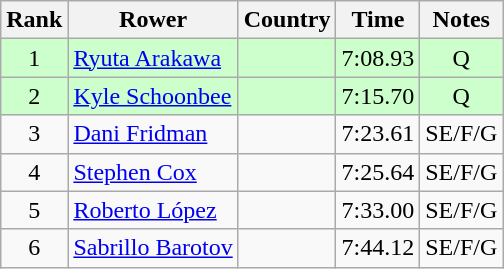<table class="wikitable" style="text-align:center">
<tr>
<th>Rank</th>
<th>Rower</th>
<th>Country</th>
<th>Time</th>
<th>Notes</th>
</tr>
<tr bgcolor=ccffcc>
<td>1</td>
<td align="left"><a href='#'>Ryuta Arakawa</a></td>
<td align="left"></td>
<td>7:08.93</td>
<td>Q</td>
</tr>
<tr bgcolor=ccffcc>
<td>2</td>
<td align="left"><a href='#'>Kyle Schoonbee</a></td>
<td align="left"></td>
<td>7:15.70</td>
<td>Q</td>
</tr>
<tr>
<td>3</td>
<td align="left"><a href='#'>Dani Fridman</a></td>
<td align="left"></td>
<td>7:23.61</td>
<td>SE/F/G</td>
</tr>
<tr>
<td>4</td>
<td align="left"><a href='#'>Stephen Cox</a></td>
<td align="left"></td>
<td>7:25.64</td>
<td>SE/F/G</td>
</tr>
<tr>
<td>5</td>
<td align="left"><a href='#'>Roberto López</a></td>
<td align="left"></td>
<td>7:33.00</td>
<td>SE/F/G</td>
</tr>
<tr>
<td>6</td>
<td align="left"><a href='#'>Sabrillo Barotov</a></td>
<td align="left"></td>
<td>7:44.12</td>
<td>SE/F/G</td>
</tr>
</table>
